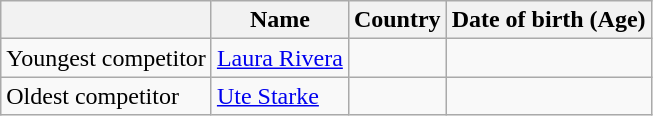<table class="wikitable">
<tr>
<th></th>
<th>Name</th>
<th>Country</th>
<th>Date of birth (Age)</th>
</tr>
<tr>
<td>Youngest competitor</td>
<td><a href='#'>Laura Rivera</a></td>
<td></td>
<td></td>
</tr>
<tr>
<td>Oldest competitor</td>
<td><a href='#'>Ute Starke</a></td>
<td></td>
<td></td>
</tr>
</table>
